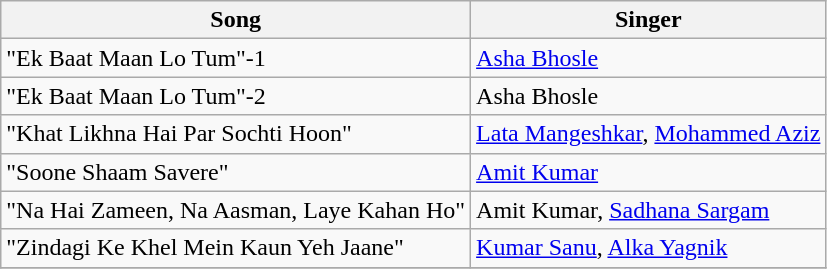<table class="wikitable">
<tr>
<th>Song</th>
<th>Singer</th>
</tr>
<tr>
<td>"Ek Baat Maan Lo Tum"-1</td>
<td><a href='#'>Asha Bhosle</a></td>
</tr>
<tr>
<td>"Ek Baat Maan Lo Tum"-2</td>
<td>Asha Bhosle</td>
</tr>
<tr>
<td>"Khat Likhna Hai Par Sochti Hoon"</td>
<td><a href='#'>Lata Mangeshkar</a>, <a href='#'>Mohammed Aziz</a></td>
</tr>
<tr>
<td>"Soone Shaam Savere"</td>
<td><a href='#'>Amit Kumar</a></td>
</tr>
<tr>
<td>"Na Hai Zameen, Na Aasman, Laye Kahan Ho"</td>
<td>Amit Kumar, <a href='#'>Sadhana Sargam</a></td>
</tr>
<tr>
<td>"Zindagi Ke Khel Mein Kaun Yeh Jaane"</td>
<td><a href='#'>Kumar Sanu</a>, <a href='#'>Alka Yagnik</a></td>
</tr>
<tr>
</tr>
</table>
